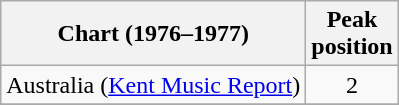<table class="wikitable sortable">
<tr>
<th>Chart (1976–1977)</th>
<th>Peak<br>position</th>
</tr>
<tr>
<td>Australia (<a href='#'>Kent Music Report</a>)</td>
<td style="text-align:center;">2</td>
</tr>
<tr>
</tr>
<tr>
</tr>
<tr>
</tr>
<tr>
</tr>
<tr>
</tr>
<tr>
</tr>
<tr>
</tr>
<tr>
</tr>
<tr>
</tr>
<tr>
</tr>
<tr>
</tr>
<tr>
</tr>
<tr>
</tr>
<tr>
</tr>
<tr>
</tr>
</table>
